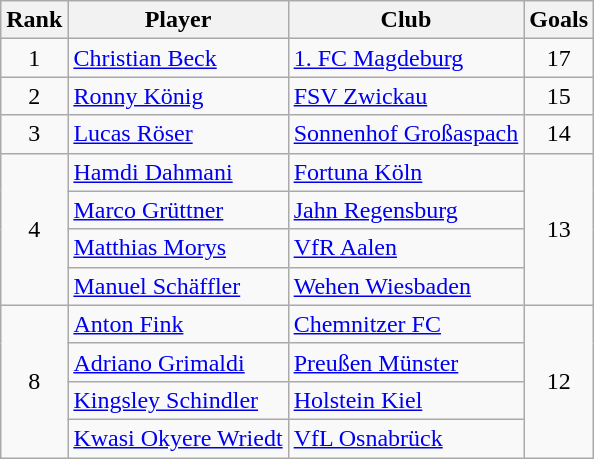<table class="wikitable" style="text-align:center">
<tr>
<th>Rank</th>
<th>Player</th>
<th>Club</th>
<th>Goals</th>
</tr>
<tr>
<td>1</td>
<td align="left"> <a href='#'>Christian Beck</a></td>
<td align="left"><a href='#'>1. FC Magdeburg</a></td>
<td>17</td>
</tr>
<tr>
<td>2</td>
<td align="left"> <a href='#'>Ronny König</a></td>
<td align="left"><a href='#'>FSV Zwickau</a></td>
<td>15</td>
</tr>
<tr>
<td>3</td>
<td align="left"> <a href='#'>Lucas Röser</a></td>
<td align="left"><a href='#'>Sonnenhof Großaspach</a></td>
<td>14</td>
</tr>
<tr>
<td rowspan=4>4</td>
<td align="left"> <a href='#'>Hamdi Dahmani</a></td>
<td align="left"><a href='#'>Fortuna Köln</a></td>
<td rowspan=4>13</td>
</tr>
<tr>
<td align="left"> <a href='#'>Marco Grüttner</a></td>
<td align="left"><a href='#'>Jahn Regensburg</a></td>
</tr>
<tr>
<td align="left"> <a href='#'>Matthias Morys</a></td>
<td align="left"><a href='#'>VfR Aalen</a></td>
</tr>
<tr>
<td align="left"> <a href='#'>Manuel Schäffler</a></td>
<td align="left"><a href='#'>Wehen Wiesbaden</a></td>
</tr>
<tr>
<td rowspan=4>8</td>
<td align="left"> <a href='#'>Anton Fink</a></td>
<td align="left"><a href='#'>Chemnitzer FC</a></td>
<td rowspan=4>12</td>
</tr>
<tr>
<td align="left"> <a href='#'>Adriano Grimaldi</a></td>
<td align="left"><a href='#'>Preußen Münster</a></td>
</tr>
<tr>
<td align="left"> <a href='#'>Kingsley Schindler</a></td>
<td align="left"><a href='#'>Holstein Kiel</a></td>
</tr>
<tr>
<td align="left"> <a href='#'>Kwasi Okyere Wriedt</a></td>
<td align="left"><a href='#'>VfL Osnabrück</a></td>
</tr>
</table>
